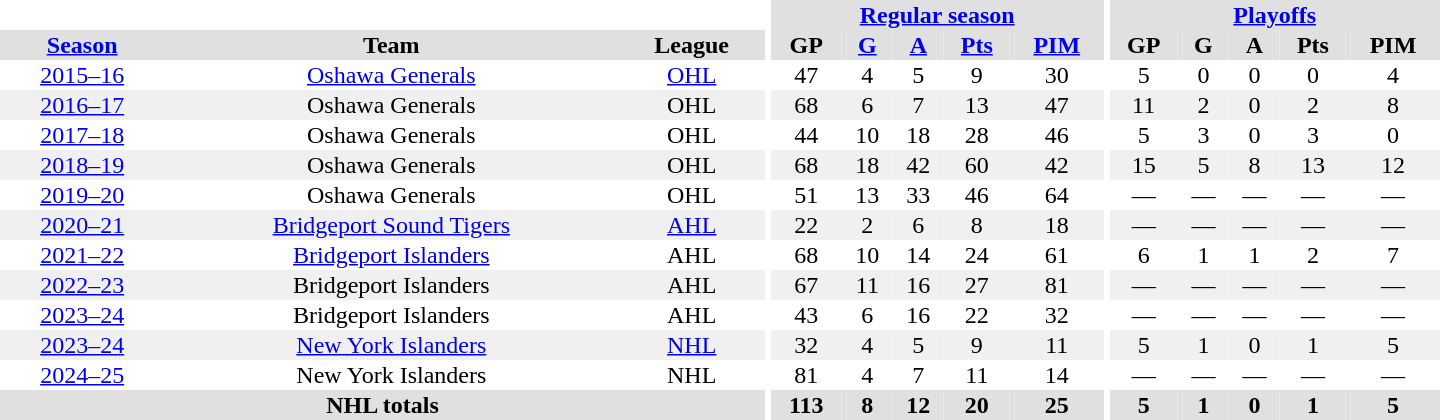<table border="0" cellpadding="1" cellspacing="0" style="text-align:center; width:60em;">
<tr bgcolor="#e0e0e0">
<th colspan="3" bgcolor="#ffffff"></th>
<th rowspan="99" bgcolor="#ffffff"></th>
<th colspan="5"><a href='#'>Regular season</a></th>
<th rowspan="99" bgcolor="#ffffff"></th>
<th colspan="5"><a href='#'>Playoffs</a></th>
</tr>
<tr bgcolor="#e0e0e0">
<th><a href='#'>Season</a></th>
<th>Team</th>
<th>League</th>
<th>GP</th>
<th><a href='#'>G</a></th>
<th><a href='#'>A</a></th>
<th><a href='#'>Pts</a></th>
<th><a href='#'>PIM</a></th>
<th>GP</th>
<th>G</th>
<th>A</th>
<th>Pts</th>
<th>PIM</th>
</tr>
<tr>
<td><a href='#'>2015–16</a></td>
<td><a href='#'>Oshawa Generals</a></td>
<td><a href='#'>OHL</a></td>
<td>47</td>
<td>4</td>
<td>5</td>
<td>9</td>
<td>30</td>
<td>5</td>
<td>0</td>
<td>0</td>
<td>0</td>
<td>4</td>
</tr>
<tr bgcolor="#f0f0f0">
<td><a href='#'>2016–17</a></td>
<td>Oshawa Generals</td>
<td>OHL</td>
<td>68</td>
<td>6</td>
<td>7</td>
<td>13</td>
<td>47</td>
<td>11</td>
<td>2</td>
<td>0</td>
<td>2</td>
<td>8</td>
</tr>
<tr>
<td><a href='#'>2017–18</a></td>
<td>Oshawa Generals</td>
<td>OHL</td>
<td>44</td>
<td>10</td>
<td>18</td>
<td>28</td>
<td>46</td>
<td>5</td>
<td>3</td>
<td>0</td>
<td>3</td>
<td>0</td>
</tr>
<tr bgcolor="#f0f0f0">
<td><a href='#'>2018–19</a></td>
<td>Oshawa Generals</td>
<td>OHL</td>
<td>68</td>
<td>18</td>
<td>42</td>
<td>60</td>
<td>42</td>
<td>15</td>
<td>5</td>
<td>8</td>
<td>13</td>
<td>12</td>
</tr>
<tr>
<td><a href='#'>2019–20</a></td>
<td>Oshawa Generals</td>
<td>OHL</td>
<td>51</td>
<td>13</td>
<td>33</td>
<td>46</td>
<td>64</td>
<td>—</td>
<td>—</td>
<td>—</td>
<td>—</td>
<td>—</td>
</tr>
<tr bgcolor="#f0f0f0">
<td><a href='#'>2020–21</a></td>
<td><a href='#'>Bridgeport Sound Tigers</a></td>
<td><a href='#'>AHL</a></td>
<td>22</td>
<td>2</td>
<td>6</td>
<td>8</td>
<td>18</td>
<td>—</td>
<td>—</td>
<td>—</td>
<td>—</td>
<td>—</td>
</tr>
<tr>
<td><a href='#'>2021–22</a></td>
<td><a href='#'>Bridgeport Islanders</a></td>
<td>AHL</td>
<td>68</td>
<td>10</td>
<td>14</td>
<td>24</td>
<td>61</td>
<td>6</td>
<td>1</td>
<td>1</td>
<td>2</td>
<td>7</td>
</tr>
<tr bgcolor="#f0f0f0">
<td><a href='#'>2022–23</a></td>
<td>Bridgeport Islanders</td>
<td>AHL</td>
<td>67</td>
<td>11</td>
<td>16</td>
<td>27</td>
<td>81</td>
<td>—</td>
<td>—</td>
<td>—</td>
<td>—</td>
<td>—</td>
</tr>
<tr>
<td><a href='#'>2023–24</a></td>
<td>Bridgeport Islanders</td>
<td>AHL</td>
<td>43</td>
<td>6</td>
<td>16</td>
<td>22</td>
<td>32</td>
<td>—</td>
<td>—</td>
<td>—</td>
<td>—</td>
<td>—</td>
</tr>
<tr bgcolor="#f0f0f0">
<td><a href='#'>2023–24</a></td>
<td><a href='#'>New York Islanders</a></td>
<td><a href='#'>NHL</a></td>
<td>32</td>
<td>4</td>
<td>5</td>
<td>9</td>
<td>11</td>
<td>5</td>
<td>1</td>
<td>0</td>
<td>1</td>
<td>5</td>
</tr>
<tr>
<td><a href='#'>2024–25</a></td>
<td>New York Islanders</td>
<td>NHL</td>
<td>81</td>
<td>4</td>
<td>7</td>
<td>11</td>
<td>14</td>
<td>—</td>
<td>—</td>
<td>—</td>
<td>—</td>
<td>—</td>
</tr>
<tr bgcolor="#e0e0e0">
<th colspan="3">NHL totals</th>
<th>113</th>
<th>8</th>
<th>12</th>
<th>20</th>
<th>25</th>
<th>5</th>
<th>1</th>
<th>0</th>
<th>1</th>
<th>5</th>
</tr>
</table>
